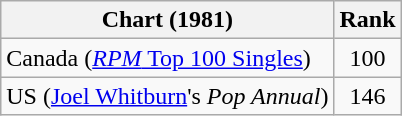<table class="wikitable">
<tr>
<th>Chart (1981)</th>
<th>Rank</th>
</tr>
<tr>
<td>Canada (<a href='#'><em>RPM</em> Top 100 Singles</a>)</td>
<td align="center">100</td>
</tr>
<tr>
<td>US (<a href='#'>Joel Whitburn</a>'s <em>Pop Annual</em>)</td>
<td style="text-align:center;">146</td>
</tr>
</table>
